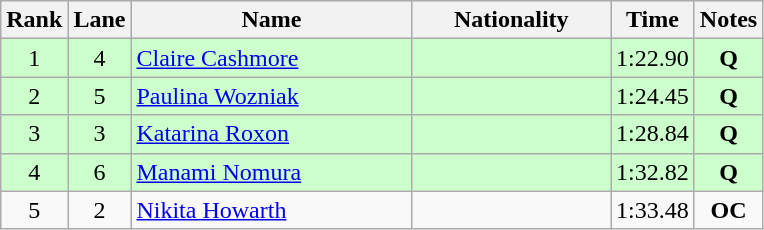<table class="wikitable sortable" style="text-align:center">
<tr>
<th>Rank</th>
<th>Lane</th>
<th style="width:180px">Name</th>
<th style="width:125px">Nationality</th>
<th>Time</th>
<th>Notes</th>
</tr>
<tr style="background:#cfc;">
<td>1</td>
<td>4</td>
<td style="text-align:left;"><a href='#'>Claire Cashmore</a></td>
<td style="text-align:left;"></td>
<td>1:22.90</td>
<td><strong>Q</strong></td>
</tr>
<tr style="background:#cfc;">
<td>2</td>
<td>5</td>
<td style="text-align:left;"><a href='#'>Paulina Wozniak</a></td>
<td style="text-align:left;"></td>
<td>1:24.45</td>
<td><strong>Q</strong></td>
</tr>
<tr style="background:#cfc;">
<td>3</td>
<td>3</td>
<td style="text-align:left;"><a href='#'>Katarina Roxon</a></td>
<td style="text-align:left;"></td>
<td>1:28.84</td>
<td><strong>Q</strong></td>
</tr>
<tr style="background:#cfc;">
<td>4</td>
<td>6</td>
<td style="text-align:left;"><a href='#'>Manami Nomura</a></td>
<td style="text-align:left;"></td>
<td>1:32.82</td>
<td><strong>Q</strong></td>
</tr>
<tr>
<td>5</td>
<td>2</td>
<td style="text-align:left;"><a href='#'>Nikita Howarth</a></td>
<td style="text-align:left;"></td>
<td>1:33.48</td>
<td><strong>OC</strong></td>
</tr>
</table>
